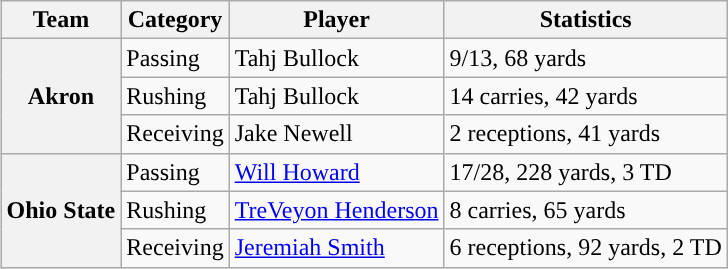<table class="wikitable" style="float:right">
<tr>
<th>Team</th>
<th>Category</th>
<th>Player</th>
<th>Statistics</th>
</tr>
<tr>
<th rowspan=3>Akron</th>
<td>Passing</td>
<td>Tahj Bullock</td>
<td>9/13, 68 yards</td>
</tr>
<tr>
<td>Rushing</td>
<td>Tahj Bullock</td>
<td>14 carries, 42 yards</td>
</tr>
<tr>
<td>Receiving</td>
<td>Jake Newell</td>
<td>2 receptions, 41 yards</td>
</tr>
<tr>
<th rowspan=3>Ohio State</th>
<td>Passing</td>
<td><a href='#'>Will Howard</a></td>
<td>17/28, 228 yards, 3 TD</td>
</tr>
<tr>
<td>Rushing</td>
<td><a href='#'>TreVeyon Henderson</a></td>
<td>8 carries, 65 yards</td>
</tr>
<tr>
<td>Receiving</td>
<td><a href='#'>Jeremiah Smith</a></td>
<td>6 receptions, 92 yards, 2 TD</td>
</tr>
</table>
